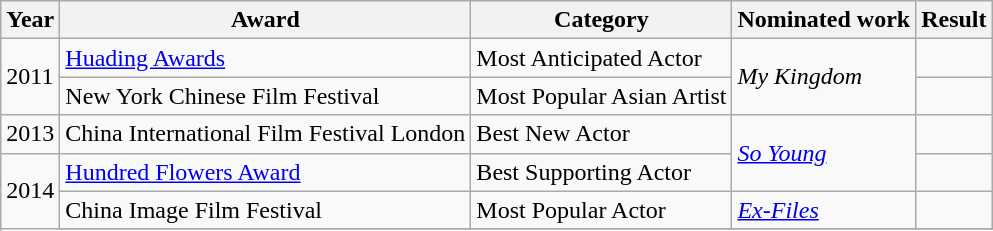<table class="wikitable">
<tr>
<th>Year</th>
<th>Award</th>
<th>Category</th>
<th>Nominated work</th>
<th>Result</th>
</tr>
<tr>
<td rowspan=2>2011</td>
<td><a href='#'>Huading Awards</a></td>
<td>Most Anticipated Actor</td>
<td rowspan=2><em>My Kingdom</em></td>
<td></td>
</tr>
<tr>
<td>New York Chinese Film Festival</td>
<td>Most Popular Asian Artist</td>
<td></td>
</tr>
<tr>
<td>2013</td>
<td>China International Film Festival London</td>
<td>Best New Actor</td>
<td rowspan=2><em><a href='#'>So Young</a></em></td>
<td></td>
</tr>
<tr>
<td rowspan=3>2014</td>
<td><a href='#'>Hundred Flowers Award</a></td>
<td>Best Supporting Actor</td>
<td></td>
</tr>
<tr>
<td>China Image Film Festival</td>
<td>Most Popular Actor</td>
<td><em><a href='#'>Ex-Files</a></em></td>
<td></td>
</tr>
<tr>
</tr>
</table>
